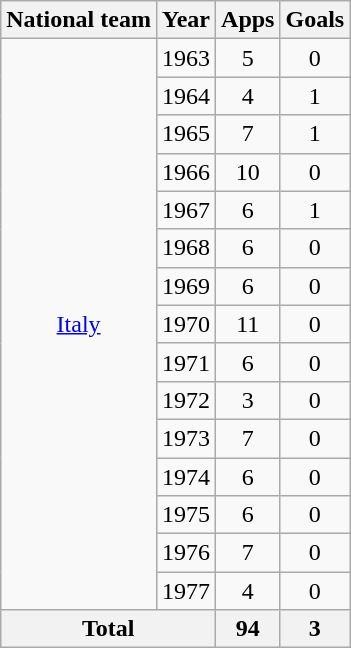<table class="wikitable" style="text-align:center">
<tr>
<th>National team</th>
<th>Year</th>
<th>Apps</th>
<th>Goals</th>
</tr>
<tr>
<td rowspan="15"><a href='#'>Italy</a></td>
<td>1963</td>
<td>5</td>
<td>0</td>
</tr>
<tr>
<td>1964</td>
<td>4</td>
<td>1</td>
</tr>
<tr>
<td>1965</td>
<td>7</td>
<td>1</td>
</tr>
<tr>
<td>1966</td>
<td>10</td>
<td>0</td>
</tr>
<tr>
<td>1967</td>
<td>6</td>
<td>1</td>
</tr>
<tr>
<td>1968</td>
<td>6</td>
<td>0</td>
</tr>
<tr>
<td>1969</td>
<td>6</td>
<td>0</td>
</tr>
<tr>
<td>1970</td>
<td>11</td>
<td>0</td>
</tr>
<tr>
<td>1971</td>
<td>6</td>
<td>0</td>
</tr>
<tr>
<td>1972</td>
<td>3</td>
<td>0</td>
</tr>
<tr>
<td>1973</td>
<td>7</td>
<td>0</td>
</tr>
<tr>
<td>1974</td>
<td>6</td>
<td>0</td>
</tr>
<tr>
<td>1975</td>
<td>6</td>
<td>0</td>
</tr>
<tr>
<td>1976</td>
<td>7</td>
<td>0</td>
</tr>
<tr>
<td>1977</td>
<td>4</td>
<td>0</td>
</tr>
<tr>
<th colspan="2">Total</th>
<th>94</th>
<th>3</th>
</tr>
</table>
